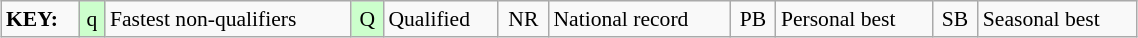<table class="wikitable" style="margin:0.5em auto; font-size:90%;position:relative;" width=60%>
<tr>
<td><strong>KEY:</strong></td>
<td bgcolor=ccffcc align=center>q</td>
<td>Fastest non-qualifiers</td>
<td bgcolor=ccffcc align=center>Q</td>
<td>Qualified</td>
<td align=center>NR</td>
<td>National record</td>
<td align=center>PB</td>
<td>Personal best</td>
<td align=center>SB</td>
<td>Seasonal best</td>
</tr>
</table>
